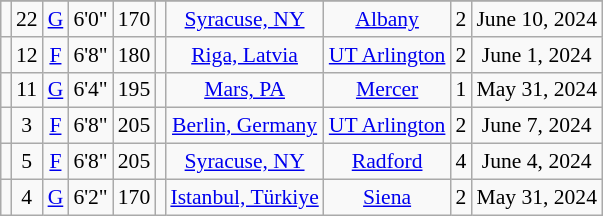<table class="wikitable sortable" style="text-align: center; font-size:90%;">
<tr align=center>
</tr>
<tr>
<td></td>
<td>22</td>
<td><a href='#'>G</a></td>
<td>6'0"</td>
<td>170</td>
<td></td>
<td><a href='#'>Syracuse, NY</a></td>
<td><a href='#'>Albany</a></td>
<td>2</td>
<td>June 10, 2024</td>
</tr>
<tr>
<td></td>
<td>12</td>
<td><a href='#'>F</a></td>
<td>6'8"</td>
<td>180</td>
<td></td>
<td><a href='#'>Riga, Latvia</a></td>
<td><a href='#'>UT Arlington</a></td>
<td>2</td>
<td>June 1, 2024</td>
</tr>
<tr>
<td></td>
<td>11</td>
<td><a href='#'>G</a></td>
<td>6'4"</td>
<td>195</td>
<td></td>
<td><a href='#'>Mars, PA</a></td>
<td><a href='#'>Mercer</a></td>
<td>1</td>
<td>May 31, 2024</td>
</tr>
<tr>
<td></td>
<td>3</td>
<td><a href='#'>F</a></td>
<td>6'8"</td>
<td>205</td>
<td></td>
<td><a href='#'>Berlin, Germany</a></td>
<td><a href='#'>UT Arlington</a></td>
<td>2</td>
<td>June 7, 2024</td>
</tr>
<tr>
<td></td>
<td>5</td>
<td><a href='#'>F</a></td>
<td>6'8"</td>
<td>205</td>
<td></td>
<td><a href='#'>Syracuse, NY</a></td>
<td><a href='#'>Radford</a></td>
<td>4</td>
<td>June 4, 2024</td>
</tr>
<tr>
<td></td>
<td>4</td>
<td><a href='#'>G</a></td>
<td>6'2"</td>
<td>170</td>
<td></td>
<td><a href='#'>Istanbul, Türkiye</a></td>
<td><a href='#'>Siena</a></td>
<td>2</td>
<td>May 31, 2024</td>
</tr>
</table>
